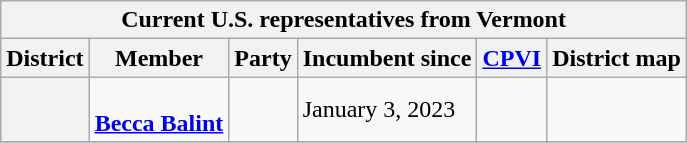<table class="wikitable sortable">
<tr>
<th colspan=6>Current U.S. representatives from Vermont</th>
</tr>
<tr>
<th>District</th>
<th>Member<br></th>
<th>Party</th>
<th data-sort-type="date">Incumbent since</th>
<th data-sort-type="number"><a href='#'>CPVI</a><br></ref></th>
<th class="unsortable">District map</th>
</tr>
<tr>
<th></th>
<td data-sort-value="Balint, Becca"><br><strong><a href='#'>Becca Balint</a></strong><br></td>
<td></td>
<td>January 3, 2023</td>
<td></td>
<td></td>
</tr>
<tr>
</tr>
</table>
